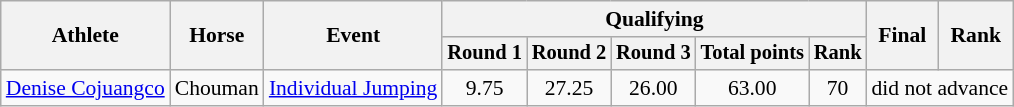<table class=wikitable style="font-size:90%">
<tr>
<th rowspan=2>Athlete</th>
<th rowspan=2>Horse</th>
<th rowspan=2>Event</th>
<th colspan=5>Qualifying</th>
<th rowspan=2>Final</th>
<th rowspan=2>Rank</th>
</tr>
<tr style="font-size:95%">
<th>Round 1</th>
<th>Round 2</th>
<th>Round 3</th>
<th>Total points</th>
<th>Rank</th>
</tr>
<tr align=center>
<td align=left><a href='#'>Denise Cojuangco</a></td>
<td align=left>Chouman</td>
<td align=left><a href='#'>Individual Jumping</a></td>
<td>9.75</td>
<td>27.25</td>
<td>26.00</td>
<td>63.00</td>
<td>70</td>
<td colspan=2>did not advance</td>
</tr>
</table>
